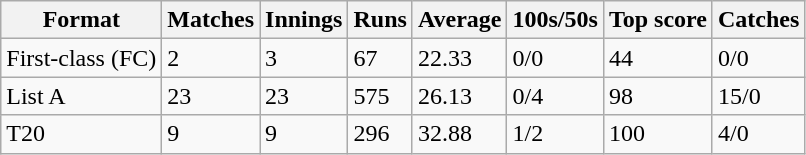<table class="wikitable">
<tr>
<th>Format</th>
<th>Matches</th>
<th>Innings</th>
<th>Runs</th>
<th>Average</th>
<th>100s/50s</th>
<th>Top score</th>
<th>Catches</th>
</tr>
<tr>
<td>First-class (FC)</td>
<td>2</td>
<td>3</td>
<td>67</td>
<td>22.33</td>
<td>0/0</td>
<td>44</td>
<td>0/0</td>
</tr>
<tr>
<td>List A</td>
<td>23</td>
<td>23</td>
<td>575</td>
<td>26.13</td>
<td>0/4</td>
<td>98</td>
<td>15/0</td>
</tr>
<tr>
<td>T20</td>
<td>9</td>
<td>9</td>
<td>296</td>
<td>32.88</td>
<td>1/2</td>
<td>100</td>
<td>4/0</td>
</tr>
</table>
